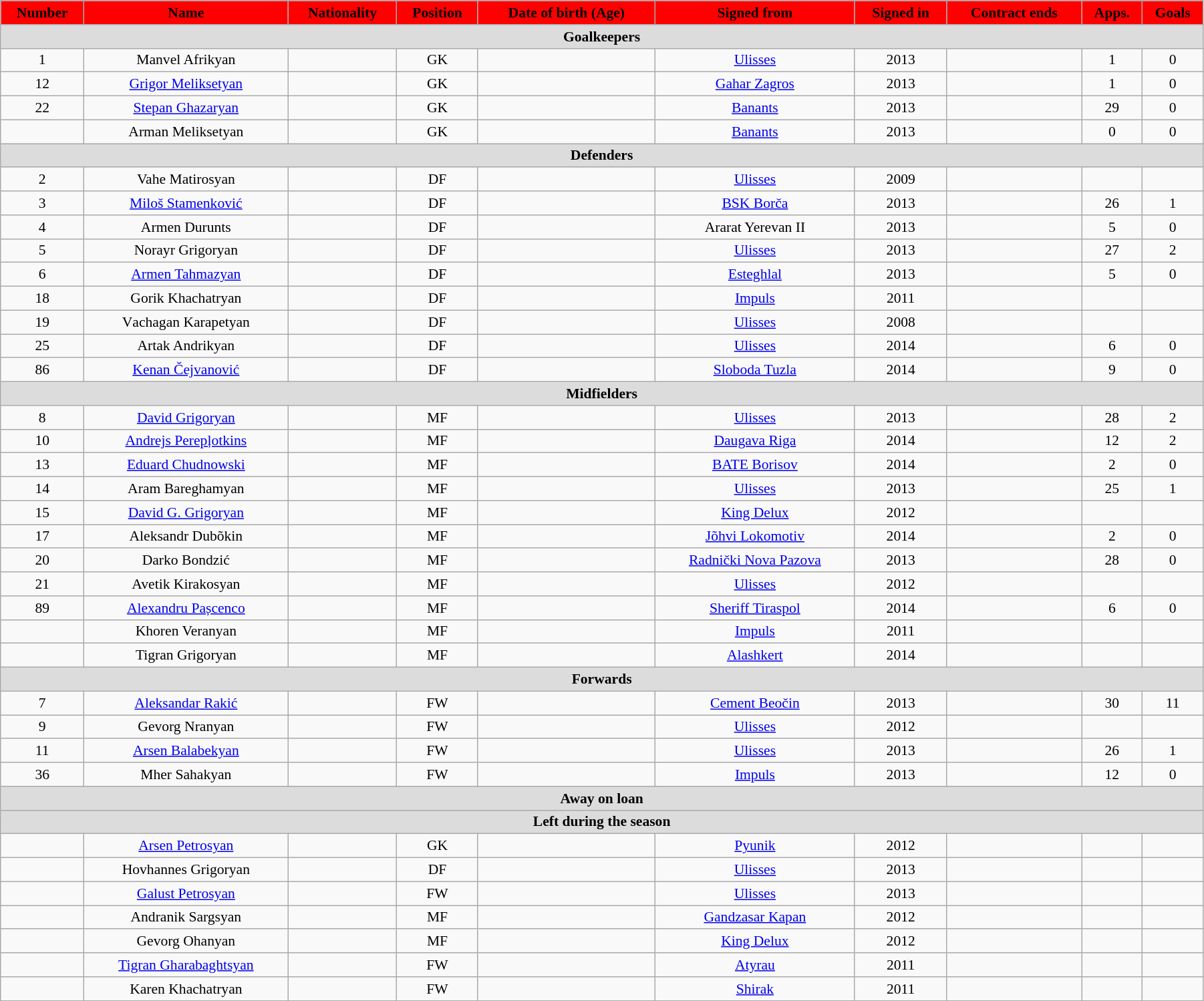<table class="wikitable"  style="text-align:center; font-size:90%; width:95%;">
<tr>
<th style="background:#FF0000; color:#000000; text-align:center;">Number</th>
<th style="background:#FF0000; color:#000000; text-align:center;">Name</th>
<th style="background:#FF0000; color:#000000; text-align:center;">Nationality</th>
<th style="background:#FF0000; color:#000000; text-align:center;">Position</th>
<th style="background:#FF0000; color:#000000; text-align:center;">Date of birth (Age)</th>
<th style="background:#FF0000; color:#000000; text-align:center;">Signed from</th>
<th style="background:#FF0000; color:#000000; text-align:center;">Signed in</th>
<th style="background:#FF0000; color:#000000; text-align:center;">Contract ends</th>
<th style="background:#FF0000; color:#000000; text-align:center;">Apps.</th>
<th style="background:#FF0000; color:#000000; text-align:center;">Goals</th>
</tr>
<tr>
<th colspan="11"  style="background:#dcdcdc; text-align:center;">Goalkeepers</th>
</tr>
<tr>
<td>1</td>
<td>Manvel Afrikyan</td>
<td></td>
<td>GK</td>
<td></td>
<td><a href='#'>Ulisses</a></td>
<td>2013</td>
<td></td>
<td>1</td>
<td>0</td>
</tr>
<tr>
<td>12</td>
<td><a href='#'>Grigor Meliksetyan</a></td>
<td></td>
<td>GK</td>
<td></td>
<td><a href='#'>Gahar Zagros</a></td>
<td>2013</td>
<td></td>
<td>1</td>
<td>0</td>
</tr>
<tr>
<td>22</td>
<td><a href='#'>Stepan Ghazaryan</a></td>
<td></td>
<td>GK</td>
<td></td>
<td><a href='#'>Banants</a></td>
<td>2013</td>
<td></td>
<td>29</td>
<td>0</td>
</tr>
<tr>
<td></td>
<td>Arman Meliksetyan</td>
<td></td>
<td>GK</td>
<td></td>
<td><a href='#'>Banants</a></td>
<td>2013</td>
<td></td>
<td>0</td>
<td>0</td>
</tr>
<tr>
<th colspan="11"  style="background:#dcdcdc; text-align:center;">Defenders</th>
</tr>
<tr>
<td>2</td>
<td>Vahe Matirosyan</td>
<td></td>
<td>DF</td>
<td></td>
<td><a href='#'>Ulisses</a></td>
<td>2009</td>
<td></td>
<td></td>
<td></td>
</tr>
<tr>
<td>3</td>
<td><a href='#'>Miloš Stamenković</a></td>
<td></td>
<td>DF</td>
<td></td>
<td><a href='#'>BSK Borča</a></td>
<td>2013</td>
<td></td>
<td>26</td>
<td>1</td>
</tr>
<tr>
<td>4</td>
<td>Armen Durunts</td>
<td></td>
<td>DF</td>
<td></td>
<td>Ararat Yerevan II</td>
<td>2013</td>
<td></td>
<td>5</td>
<td>0</td>
</tr>
<tr>
<td>5</td>
<td>Norayr Grigoryan</td>
<td></td>
<td>DF</td>
<td></td>
<td><a href='#'>Ulisses</a></td>
<td>2013</td>
<td></td>
<td>27</td>
<td>2</td>
</tr>
<tr>
<td>6</td>
<td><a href='#'>Armen Tahmazyan</a></td>
<td></td>
<td>DF</td>
<td></td>
<td><a href='#'>Esteghlal</a></td>
<td>2013</td>
<td></td>
<td>5</td>
<td>0</td>
</tr>
<tr>
<td>18</td>
<td>Gorik Khachatryan</td>
<td></td>
<td>DF</td>
<td></td>
<td><a href='#'>Impuls</a></td>
<td>2011</td>
<td></td>
<td></td>
<td></td>
</tr>
<tr>
<td>19</td>
<td>Vаchаgаn Kаrаpetyan</td>
<td></td>
<td>DF</td>
<td></td>
<td><a href='#'>Ulisses</a></td>
<td>2008</td>
<td></td>
<td></td>
<td></td>
</tr>
<tr>
<td>25</td>
<td>Artak Andrikyan</td>
<td></td>
<td>DF</td>
<td></td>
<td><a href='#'>Ulisses</a></td>
<td>2014</td>
<td></td>
<td>6</td>
<td>0</td>
</tr>
<tr>
<td>86</td>
<td><a href='#'>Kenan Čejvanović</a></td>
<td></td>
<td>DF</td>
<td></td>
<td><a href='#'>Sloboda Tuzla</a></td>
<td>2014</td>
<td></td>
<td>9</td>
<td>0</td>
</tr>
<tr>
<th colspan="11"  style="background:#dcdcdc; text-align:center;">Midfielders</th>
</tr>
<tr>
<td>8</td>
<td><a href='#'>David Grigoryan</a></td>
<td></td>
<td>MF</td>
<td></td>
<td><a href='#'>Ulisses</a></td>
<td>2013</td>
<td></td>
<td>28</td>
<td>2</td>
</tr>
<tr>
<td>10</td>
<td><a href='#'>Andrejs Perepļotkins</a></td>
<td></td>
<td>MF</td>
<td></td>
<td><a href='#'>Daugava Riga</a></td>
<td>2014</td>
<td></td>
<td>12</td>
<td>2</td>
</tr>
<tr>
<td>13</td>
<td><a href='#'>Eduard Chudnowski</a></td>
<td></td>
<td>MF</td>
<td></td>
<td><a href='#'>BATE Borisov</a></td>
<td>2014</td>
<td></td>
<td>2</td>
<td>0</td>
</tr>
<tr>
<td>14</td>
<td>Aram Bareghamyan</td>
<td></td>
<td>MF</td>
<td></td>
<td><a href='#'>Ulisses</a></td>
<td>2013</td>
<td></td>
<td>25</td>
<td>1</td>
</tr>
<tr>
<td>15</td>
<td><a href='#'>David G. Grigoryan</a></td>
<td></td>
<td>MF</td>
<td></td>
<td><a href='#'>King Delux</a></td>
<td>2012</td>
<td></td>
<td></td>
<td></td>
</tr>
<tr>
<td>17</td>
<td>Aleksandr Dubõkin</td>
<td></td>
<td>MF</td>
<td></td>
<td><a href='#'>Jõhvi Lokomotiv</a></td>
<td>2014</td>
<td></td>
<td>2</td>
<td>0</td>
</tr>
<tr>
<td>20</td>
<td>Darko Bondzić</td>
<td></td>
<td>MF</td>
<td></td>
<td><a href='#'>Radnički Nova Pazova</a></td>
<td>2013</td>
<td></td>
<td>28</td>
<td>0</td>
</tr>
<tr>
<td>21</td>
<td>Avetik Kirakosyan</td>
<td></td>
<td>MF</td>
<td></td>
<td><a href='#'>Ulisses</a></td>
<td>2012</td>
<td></td>
<td></td>
<td></td>
</tr>
<tr>
<td>89</td>
<td><a href='#'>Alexandru Pașcenco</a></td>
<td></td>
<td>MF</td>
<td></td>
<td><a href='#'>Sheriff Tiraspol</a></td>
<td>2014</td>
<td></td>
<td>6</td>
<td>0</td>
</tr>
<tr>
<td></td>
<td>Khoren Veranyan</td>
<td></td>
<td>MF</td>
<td></td>
<td><a href='#'>Impuls</a></td>
<td>2011</td>
<td></td>
<td></td>
<td></td>
</tr>
<tr>
<td></td>
<td>Tigran Grigoryan</td>
<td></td>
<td>MF</td>
<td></td>
<td><a href='#'>Alashkert</a></td>
<td>2014</td>
<td></td>
<td></td>
<td></td>
</tr>
<tr>
<th colspan="11"  style="background:#dcdcdc; text-align:center;">Forwards</th>
</tr>
<tr>
<td>7</td>
<td><a href='#'>Aleksandar Rakić</a></td>
<td></td>
<td>FW</td>
<td></td>
<td><a href='#'>Cement Beočin</a></td>
<td>2013</td>
<td></td>
<td>30</td>
<td>11</td>
</tr>
<tr>
<td>9</td>
<td>Gevorg Nranyan</td>
<td></td>
<td>FW</td>
<td></td>
<td><a href='#'>Ulisses</a></td>
<td>2012</td>
<td></td>
<td></td>
<td></td>
</tr>
<tr>
<td>11</td>
<td><a href='#'>Arsen Balabekyan</a></td>
<td></td>
<td>FW</td>
<td></td>
<td><a href='#'>Ulisses</a></td>
<td>2013</td>
<td></td>
<td>26</td>
<td>1</td>
</tr>
<tr>
<td>36</td>
<td>Mher Sahakyan</td>
<td></td>
<td>FW</td>
<td></td>
<td><a href='#'>Impuls</a></td>
<td>2013</td>
<td></td>
<td>12</td>
<td>0</td>
</tr>
<tr>
<th colspan="11"  style="background:#dcdcdc; text-align:center;">Away on loan</th>
</tr>
<tr>
<th colspan="11"  style="background:#dcdcdc; text-align:center;">Left during the season</th>
</tr>
<tr>
<td></td>
<td><a href='#'>Arsen Petrosyan</a></td>
<td></td>
<td>GK</td>
<td></td>
<td><a href='#'>Pyunik</a></td>
<td>2012</td>
<td></td>
<td></td>
<td></td>
</tr>
<tr>
<td></td>
<td>Hovhannes Grigoryan</td>
<td></td>
<td>DF</td>
<td></td>
<td><a href='#'>Ulisses</a></td>
<td>2013</td>
<td></td>
<td></td>
<td></td>
</tr>
<tr>
<td></td>
<td><a href='#'>Galust Petrosyan</a></td>
<td></td>
<td>FW</td>
<td></td>
<td><a href='#'>Ulisses</a></td>
<td>2013</td>
<td></td>
<td></td>
<td></td>
</tr>
<tr>
<td></td>
<td>Andranik Sargsyan</td>
<td></td>
<td>MF</td>
<td></td>
<td><a href='#'>Gandzasar Kapan</a></td>
<td>2012</td>
<td></td>
<td></td>
<td></td>
</tr>
<tr>
<td></td>
<td>Gevorg Ohanyan</td>
<td></td>
<td>MF</td>
<td></td>
<td><a href='#'>King Delux</a></td>
<td>2012</td>
<td></td>
<td></td>
<td></td>
</tr>
<tr>
<td></td>
<td><a href='#'>Tigran Gharabaghtsyan</a></td>
<td></td>
<td>FW</td>
<td></td>
<td><a href='#'>Atyrau</a></td>
<td>2011</td>
<td></td>
<td></td>
<td></td>
</tr>
<tr>
<td></td>
<td>Karen Khachatryan</td>
<td></td>
<td>FW</td>
<td></td>
<td><a href='#'>Shirak</a></td>
<td>2011</td>
<td></td>
<td></td>
<td></td>
</tr>
</table>
